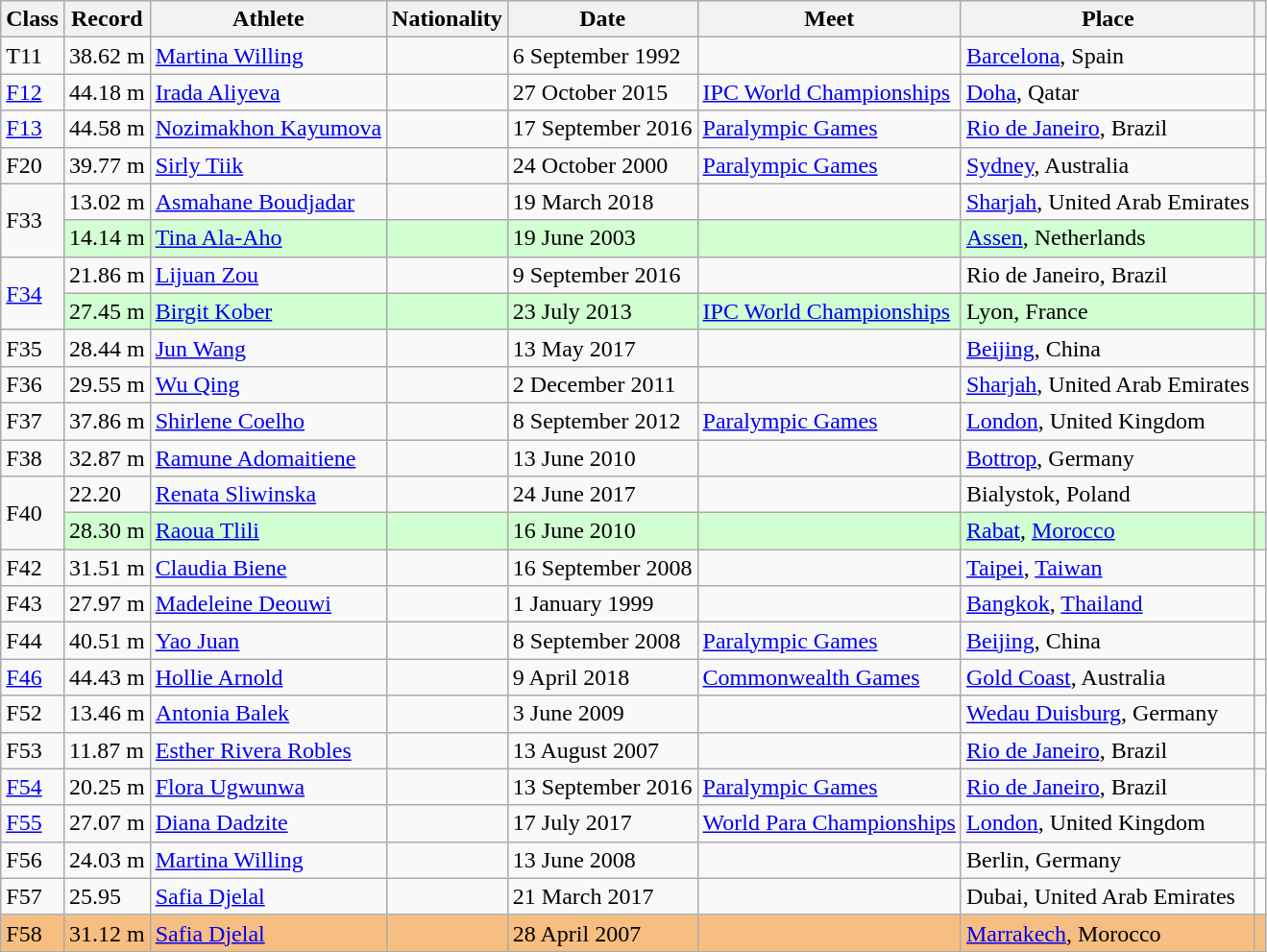<table class="wikitable">
<tr>
<th>Class</th>
<th>Record</th>
<th>Athlete</th>
<th>Nationality</th>
<th>Date</th>
<th>Meet</th>
<th>Place</th>
<th></th>
</tr>
<tr>
<td>T11</td>
<td>38.62 m</td>
<td><a href='#'>Martina Willing</a></td>
<td></td>
<td>6 September 1992</td>
<td></td>
<td><a href='#'>Barcelona</a>, Spain</td>
<td></td>
</tr>
<tr>
<td><a href='#'>F12</a></td>
<td>44.18 m</td>
<td><a href='#'>Irada Aliyeva</a></td>
<td></td>
<td>27 October 2015</td>
<td><a href='#'>IPC World Championships</a></td>
<td><a href='#'>Doha</a>, Qatar</td>
</tr>
<tr>
<td><a href='#'>F13</a></td>
<td>44.58 m</td>
<td><a href='#'>Nozimakhon Kayumova</a></td>
<td></td>
<td>17 September 2016</td>
<td><a href='#'>Paralympic Games</a></td>
<td><a href='#'>Rio de Janeiro</a>, Brazil</td>
<td></td>
</tr>
<tr>
<td>F20</td>
<td>39.77 m</td>
<td><a href='#'>Sirly Tiik</a></td>
<td></td>
<td>24 October 2000</td>
<td><a href='#'>Paralympic Games</a></td>
<td><a href='#'>Sydney</a>, Australia</td>
<td></td>
</tr>
<tr>
<td rowspan="2">F33</td>
<td>13.02 m</td>
<td><a href='#'>Asmahane Boudjadar</a></td>
<td></td>
<td>19 March 2018</td>
<td></td>
<td><a href='#'>Sharjah</a>, United Arab Emirates</td>
<td></td>
</tr>
<tr bgcolor=#D2FFD2>
<td>14.14 m</td>
<td><a href='#'>Tina Ala-Aho</a></td>
<td></td>
<td>19 June 2003</td>
<td></td>
<td><a href='#'>Assen</a>, Netherlands</td>
<td></td>
</tr>
<tr>
<td rowspan="2"><a href='#'>F34</a></td>
<td>21.86 m</td>
<td><a href='#'>Lijuan Zou</a></td>
<td></td>
<td>9 September 2016</td>
<td></td>
<td>Rio de Janeiro, Brazil</td>
<td></td>
</tr>
<tr bgcolor=#D2FFD2>
<td>27.45 m</td>
<td><a href='#'>Birgit Kober</a></td>
<td></td>
<td>23 July 2013</td>
<td><a href='#'>IPC World Championships</a></td>
<td>Lyon, France</td>
<td></td>
</tr>
<tr>
<td>F35</td>
<td>28.44 m</td>
<td><a href='#'>Jun Wang</a></td>
<td></td>
<td>13 May 2017</td>
<td></td>
<td><a href='#'>Beijing</a>, China</td>
<td></td>
</tr>
<tr>
<td>F36</td>
<td>29.55 m</td>
<td><a href='#'>Wu Qing</a></td>
<td></td>
<td>2 December 2011</td>
<td></td>
<td><a href='#'>Sharjah</a>, United Arab Emirates</td>
<td></td>
</tr>
<tr>
<td>F37</td>
<td>37.86 m</td>
<td><a href='#'>Shirlene Coelho</a></td>
<td></td>
<td>8 September 2012</td>
<td><a href='#'>Paralympic Games</a></td>
<td><a href='#'>London</a>, United Kingdom</td>
<td></td>
</tr>
<tr>
<td>F38</td>
<td>32.87 m</td>
<td><a href='#'>Ramune Adomaitiene</a></td>
<td></td>
<td>13 June 2010</td>
<td></td>
<td><a href='#'>Bottrop</a>, Germany</td>
<td></td>
</tr>
<tr>
<td rowspan="2">F40</td>
<td>22.20</td>
<td><a href='#'>Renata Sliwinska</a></td>
<td></td>
<td>24 June 2017</td>
<td></td>
<td>Bialystok, Poland</td>
<td></td>
</tr>
<tr bgcolor=#D2FFD2>
<td>28.30 m</td>
<td><a href='#'>Raoua Tlili</a></td>
<td></td>
<td>16 June 2010</td>
<td></td>
<td><a href='#'>Rabat</a>, <a href='#'>Morocco</a></td>
<td></td>
</tr>
<tr>
<td>F42</td>
<td>31.51 m</td>
<td><a href='#'>Claudia Biene</a></td>
<td></td>
<td>16 September 2008</td>
<td></td>
<td><a href='#'>Taipei</a>, <a href='#'>Taiwan</a></td>
<td></td>
</tr>
<tr>
<td>F43</td>
<td>27.97 m</td>
<td><a href='#'>Madeleine Deouwi</a></td>
<td></td>
<td>1 January 1999</td>
<td></td>
<td><a href='#'>Bangkok</a>, <a href='#'>Thailand</a></td>
<td></td>
</tr>
<tr>
<td>F44</td>
<td>40.51 m</td>
<td><a href='#'>Yao Juan</a></td>
<td></td>
<td>8 September 2008</td>
<td><a href='#'>Paralympic Games</a></td>
<td><a href='#'>Beijing</a>, China</td>
<td></td>
</tr>
<tr>
<td><a href='#'>F46</a></td>
<td>44.43 m</td>
<td><a href='#'>Hollie Arnold</a></td>
<td></td>
<td>9 April 2018</td>
<td><a href='#'>Commonwealth Games</a></td>
<td><a href='#'>Gold Coast</a>, Australia</td>
<td></td>
</tr>
<tr>
<td>F52</td>
<td>13.46 m</td>
<td><a href='#'>Antonia Balek</a></td>
<td></td>
<td>3 June 2009</td>
<td></td>
<td><a href='#'>Wedau Duisburg</a>, Germany</td>
<td></td>
</tr>
<tr>
<td>F53</td>
<td>11.87 m</td>
<td><a href='#'>Esther Rivera Robles</a></td>
<td></td>
<td>13 August 2007</td>
<td></td>
<td><a href='#'>Rio de Janeiro</a>, Brazil</td>
<td></td>
</tr>
<tr>
<td><a href='#'>F54</a></td>
<td>20.25 m</td>
<td><a href='#'>Flora Ugwunwa</a></td>
<td></td>
<td>13 September 2016</td>
<td><a href='#'>Paralympic Games</a></td>
<td><a href='#'>Rio de Janeiro</a>, Brazil</td>
<td></td>
</tr>
<tr>
<td><a href='#'>F55</a></td>
<td>27.07 m</td>
<td><a href='#'>Diana Dadzite</a></td>
<td></td>
<td>17 July 2017</td>
<td><a href='#'>World Para Championships</a></td>
<td><a href='#'>London</a>, United Kingdom</td>
<td></td>
</tr>
<tr>
<td>F56</td>
<td>24.03 m</td>
<td><a href='#'>Martina Willing</a></td>
<td></td>
<td>13 June 2008</td>
<td></td>
<td>Berlin, Germany</td>
<td></td>
</tr>
<tr>
<td>F57</td>
<td>25.95</td>
<td><a href='#'>Safia Djelal</a></td>
<td></td>
<td>21 March 2017</td>
<td></td>
<td>Dubai, United Arab Emirates</td>
<td></td>
</tr>
<tr bgcolor=#F7BE81>
<td>F58</td>
<td>31.12 m</td>
<td><a href='#'>Safia Djelal</a></td>
<td></td>
<td>28 April 2007</td>
<td></td>
<td><a href='#'>Marrakech</a>, Morocco</td>
<td></td>
</tr>
</table>
